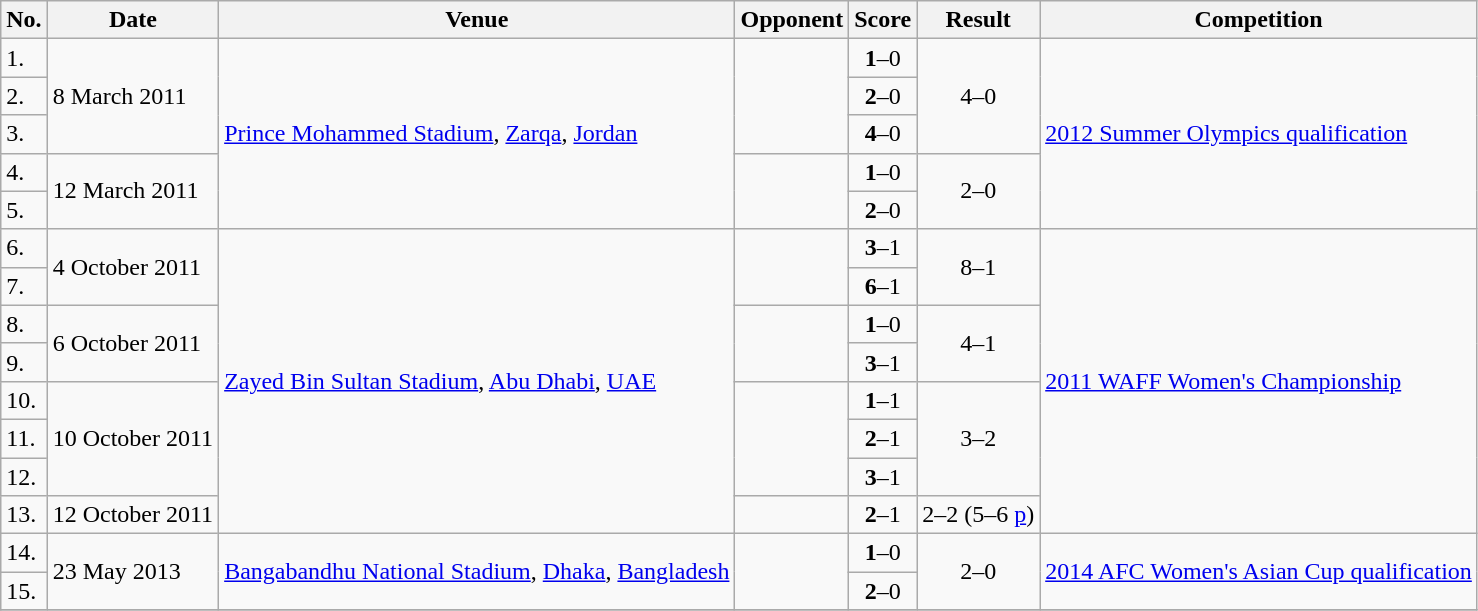<table class="wikitable">
<tr>
<th>No.</th>
<th>Date</th>
<th>Venue</th>
<th>Opponent</th>
<th>Score</th>
<th>Result</th>
<th>Competition</th>
</tr>
<tr>
<td>1.</td>
<td rowspan=3>8 March 2011</td>
<td rowspan=5><a href='#'>Prince Mohammed Stadium</a>, <a href='#'>Zarqa</a>, <a href='#'>Jordan</a></td>
<td rowspan=3></td>
<td align=center><strong>1</strong>–0</td>
<td rowspan=3 align=center>4–0</td>
<td rowspan=5><a href='#'>2012 Summer Olympics qualification</a></td>
</tr>
<tr>
<td>2.</td>
<td align=center><strong>2</strong>–0</td>
</tr>
<tr>
<td>3.</td>
<td align=center><strong>4</strong>–0</td>
</tr>
<tr>
<td>4.</td>
<td rowspan=2>12 March 2011</td>
<td rowspan=2></td>
<td align=center><strong>1</strong>–0</td>
<td rowspan=2 align=center>2–0</td>
</tr>
<tr>
<td>5.</td>
<td align=center><strong>2</strong>–0</td>
</tr>
<tr>
<td>6.</td>
<td rowspan=2>4 October 2011</td>
<td rowspan=8><a href='#'>Zayed Bin Sultan Stadium</a>, <a href='#'>Abu Dhabi</a>, <a href='#'>UAE</a></td>
<td rowspan=2></td>
<td align=center><strong>3</strong>–1</td>
<td rowspan=2 align=center>8–1</td>
<td rowspan=8><a href='#'>2011 WAFF Women's Championship</a></td>
</tr>
<tr>
<td>7.</td>
<td align=center><strong>6</strong>–1</td>
</tr>
<tr>
<td>8.</td>
<td rowspan=2>6 October 2011</td>
<td rowspan=2></td>
<td align=center><strong>1</strong>–0</td>
<td rowspan=2 align=center>4–1</td>
</tr>
<tr>
<td>9.</td>
<td align=center><strong>3</strong>–1</td>
</tr>
<tr>
<td>10.</td>
<td rowspan=3>10 October 2011</td>
<td rowspan=3></td>
<td align=center><strong>1</strong>–1</td>
<td rowspan=3 align=center>3–2</td>
</tr>
<tr>
<td>11.</td>
<td align=center><strong>2</strong>–1</td>
</tr>
<tr>
<td>12.</td>
<td align=center><strong>3</strong>–1</td>
</tr>
<tr>
<td>13.</td>
<td>12 October 2011</td>
<td></td>
<td align=center><strong>2</strong>–1</td>
<td align=center>2–2 (5–6 <a href='#'>p</a>)</td>
</tr>
<tr>
<td>14.</td>
<td rowspan=2>23 May 2013</td>
<td rowspan=2><a href='#'>Bangabandhu National Stadium</a>, <a href='#'>Dhaka</a>, <a href='#'>Bangladesh</a></td>
<td rowspan=2></td>
<td align=center><strong>1</strong>–0</td>
<td rowspan=2 align=center>2–0</td>
<td rowspan=2><a href='#'>2014 AFC Women's Asian Cup qualification</a></td>
</tr>
<tr>
<td>15.</td>
<td align=center><strong>2</strong>–0</td>
</tr>
<tr>
</tr>
</table>
